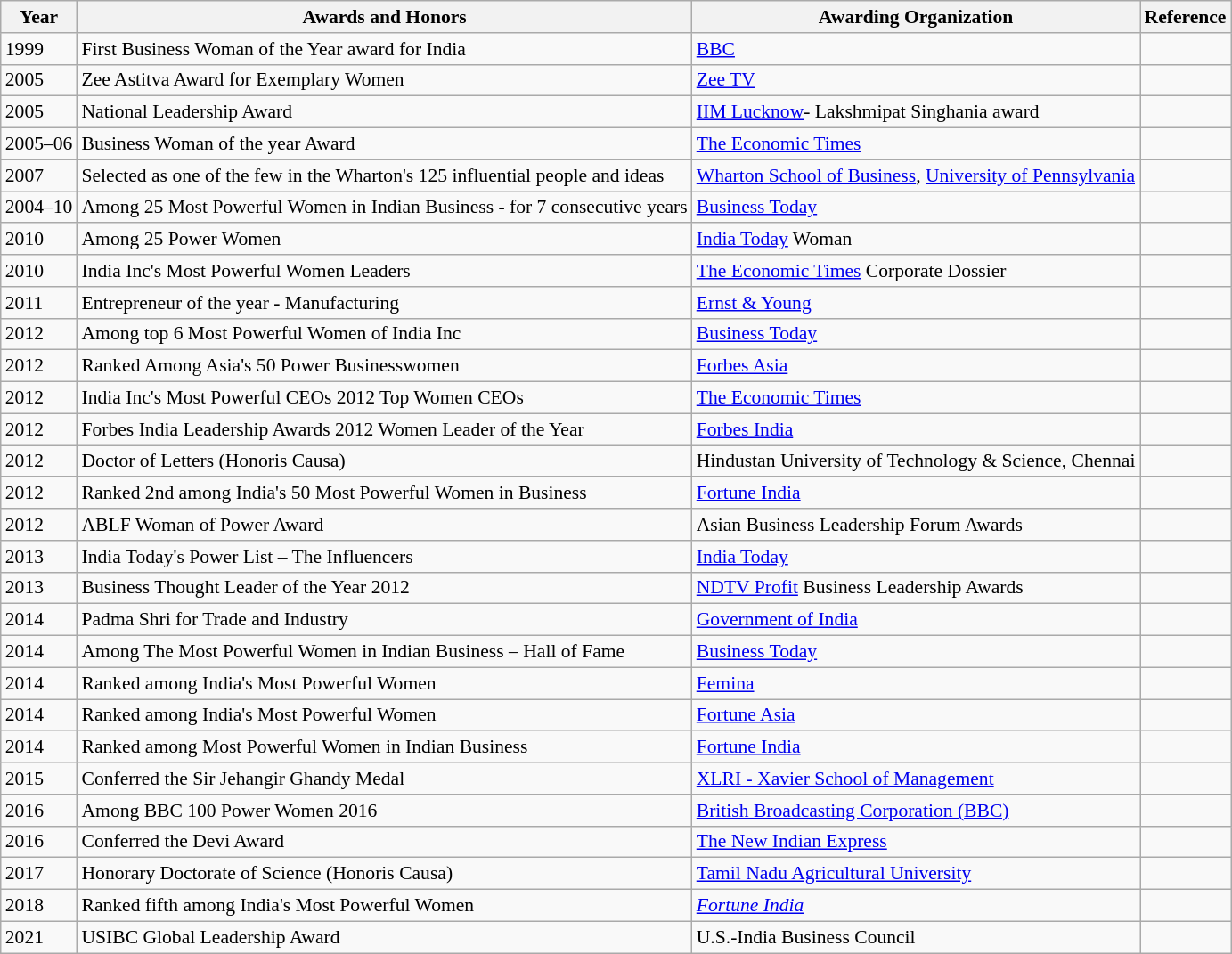<table class="wikitable" style="font-size:90%;">
<tr>
<th>Year</th>
<th>Awards and Honors</th>
<th>Awarding Organization</th>
<th>Reference</th>
</tr>
<tr>
<td>1999</td>
<td>First Business Woman of the Year award for India</td>
<td><a href='#'>BBC</a></td>
<td></td>
</tr>
<tr>
<td>2005</td>
<td>Zee Astitva Award for Exemplary Women</td>
<td><a href='#'>Zee TV</a></td>
<td></td>
</tr>
<tr>
<td>2005</td>
<td>National Leadership Award</td>
<td><a href='#'>IIM Lucknow</a>- Lakshmipat Singhania award</td>
<td></td>
</tr>
<tr>
<td>2005–06</td>
<td>Business Woman of the year Award</td>
<td><a href='#'>The Economic Times</a></td>
<td></td>
</tr>
<tr>
<td>2007</td>
<td>Selected as one of the few in the Wharton's 125 influential people and ideas</td>
<td><a href='#'>Wharton School of Business</a>, <a href='#'>University of Pennsylvania</a></td>
<td></td>
</tr>
<tr>
<td>2004–10</td>
<td>Among 25 Most Powerful Women in Indian Business - for 7 consecutive years</td>
<td><a href='#'>Business Today</a></td>
<td></td>
</tr>
<tr>
<td>2010</td>
<td>Among 25 Power Women</td>
<td><a href='#'>India Today</a> Woman</td>
<td></td>
</tr>
<tr>
<td>2010</td>
<td>India Inc's Most Powerful Women Leaders</td>
<td><a href='#'>The Economic Times</a> Corporate Dossier</td>
<td></td>
</tr>
<tr>
<td>2011</td>
<td>Entrepreneur of the year - Manufacturing</td>
<td><a href='#'>Ernst & Young</a></td>
<td></td>
</tr>
<tr>
<td>2012</td>
<td>Among top 6 Most Powerful Women of India Inc</td>
<td><a href='#'>Business Today</a></td>
<td></td>
</tr>
<tr>
<td>2012</td>
<td>Ranked Among Asia's 50 Power Businesswomen</td>
<td><a href='#'>Forbes Asia</a></td>
<td></td>
</tr>
<tr>
<td>2012</td>
<td>India Inc's Most Powerful CEOs 2012 Top Women CEOs</td>
<td><a href='#'>The Economic Times</a></td>
<td></td>
</tr>
<tr>
<td>2012</td>
<td>Forbes India Leadership Awards 2012 Women Leader of the Year</td>
<td><a href='#'>Forbes India</a></td>
<td></td>
</tr>
<tr>
<td>2012</td>
<td>Doctor of Letters (Honoris Causa)</td>
<td>Hindustan University of Technology & Science, Chennai</td>
<td></td>
</tr>
<tr>
<td>2012</td>
<td>Ranked 2nd among India's 50 Most Powerful Women in Business</td>
<td><a href='#'>Fortune India</a></td>
<td></td>
</tr>
<tr>
<td>2012</td>
<td>ABLF Woman of Power Award</td>
<td>Asian Business Leadership Forum Awards</td>
<td></td>
</tr>
<tr>
<td>2013</td>
<td>India Today's Power List – The Influencers</td>
<td><a href='#'>India Today</a></td>
<td></td>
</tr>
<tr>
<td>2013</td>
<td>Business Thought Leader of the Year 2012</td>
<td><a href='#'>NDTV Profit</a> Business Leadership Awards</td>
<td></td>
</tr>
<tr>
<td>2014</td>
<td>Padma Shri for Trade and Industry</td>
<td><a href='#'>Government of India</a></td>
<td></td>
</tr>
<tr>
<td>2014</td>
<td>Among The Most Powerful Women in Indian Business – Hall of Fame</td>
<td><a href='#'>Business Today</a></td>
<td></td>
</tr>
<tr>
<td>2014</td>
<td>Ranked among India's Most Powerful Women</td>
<td><a href='#'>Femina</a></td>
<td></td>
</tr>
<tr>
<td>2014</td>
<td>Ranked among India's Most Powerful Women</td>
<td><a href='#'>Fortune Asia</a></td>
<td></td>
</tr>
<tr>
<td>2014</td>
<td>Ranked among Most Powerful Women in Indian Business</td>
<td><a href='#'>Fortune India</a></td>
<td></td>
</tr>
<tr>
<td>2015</td>
<td>Conferred the Sir Jehangir Ghandy Medal</td>
<td><a href='#'>XLRI - Xavier School of Management</a></td>
<td></td>
</tr>
<tr>
<td>2016</td>
<td>Among BBC 100 Power Women 2016</td>
<td><a href='#'>British Broadcasting Corporation (BBC)</a></td>
<td></td>
</tr>
<tr>
<td>2016</td>
<td>Conferred the Devi Award</td>
<td><a href='#'>The New Indian Express</a></td>
<td></td>
</tr>
<tr>
<td>2017</td>
<td>Honorary Doctorate of Science (Honoris Causa)</td>
<td><a href='#'>Tamil Nadu Agricultural University</a></td>
<td></td>
</tr>
<tr>
<td>2018</td>
<td>Ranked fifth among India's Most Powerful Women</td>
<td><em><a href='#'>Fortune India</a></em></td>
<td></td>
</tr>
<tr>
<td>2021</td>
<td>USIBC Global Leadership Award</td>
<td>U.S.-India Business Council</td>
<td></td>
</tr>
</table>
